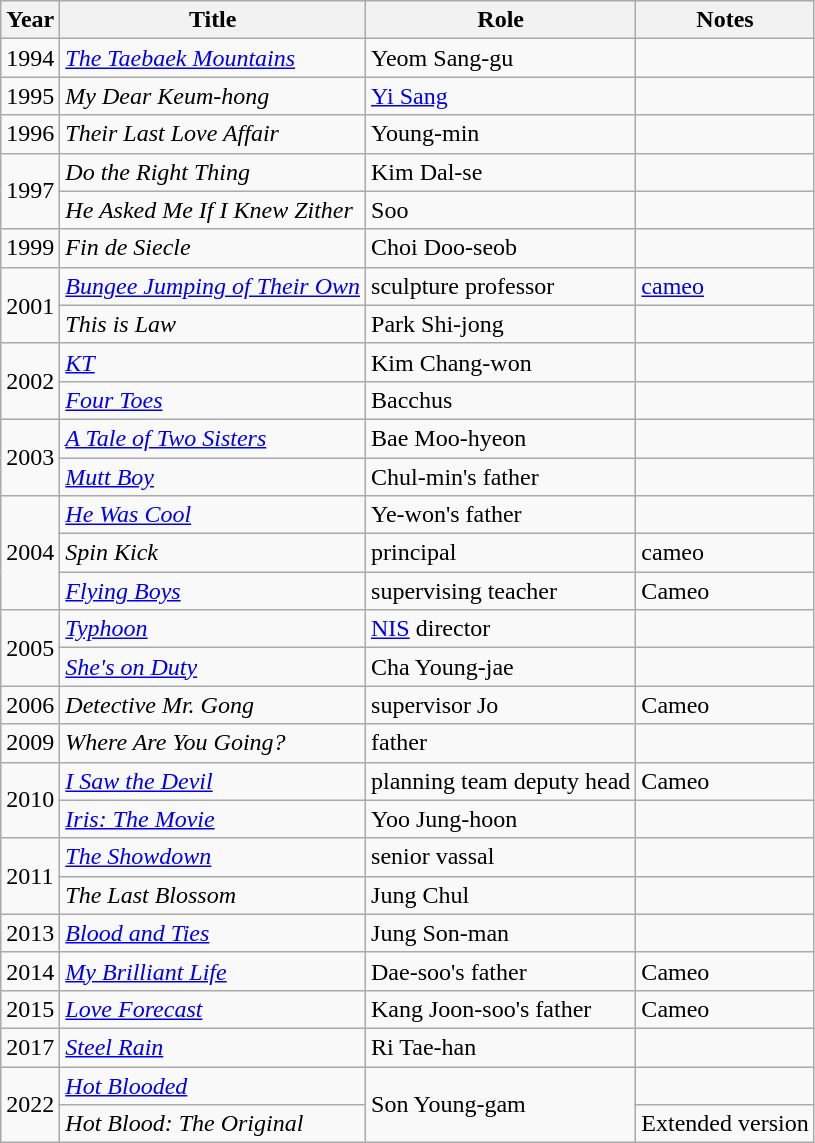<table class="wikitable">
<tr>
<th>Year</th>
<th>Title</th>
<th>Role</th>
<th>Notes</th>
</tr>
<tr>
<td>1994</td>
<td><em><a href='#'>The Taebaek Mountains</a></em></td>
<td>Yeom Sang-gu</td>
<td></td>
</tr>
<tr>
<td>1995</td>
<td><em>My Dear Keum-hong</em></td>
<td><a href='#'>Yi Sang</a></td>
<td></td>
</tr>
<tr>
<td>1996</td>
<td><em>Their Last Love Affair</em></td>
<td>Young-min</td>
<td></td>
</tr>
<tr>
<td rowspan=2>1997</td>
<td><em>Do the Right Thing</em></td>
<td>Kim Dal-se</td>
<td></td>
</tr>
<tr>
<td><em>He Asked Me If I Knew Zither</em></td>
<td>Soo</td>
<td></td>
</tr>
<tr>
<td>1999</td>
<td><em>Fin de Siecle</em></td>
<td>Choi Doo-seob</td>
<td></td>
</tr>
<tr>
<td rowspan=2>2001</td>
<td><em><a href='#'>Bungee Jumping of Their Own</a></em></td>
<td>sculpture professor</td>
<td><a href='#'>cameo</a></td>
</tr>
<tr>
<td><em>This is Law</em></td>
<td>Park Shi-jong</td>
<td></td>
</tr>
<tr>
<td rowspan=2>2002</td>
<td><em><a href='#'>KT</a></em></td>
<td>Kim Chang-won</td>
<td></td>
</tr>
<tr>
<td><em><a href='#'>Four Toes</a></em></td>
<td>Bacchus</td>
<td></td>
</tr>
<tr>
<td rowspan=2>2003</td>
<td><em><a href='#'>A Tale of Two Sisters</a></em></td>
<td>Bae Moo-hyeon</td>
<td></td>
</tr>
<tr>
<td><em><a href='#'>Mutt Boy</a></em></td>
<td>Chul-min's father</td>
<td></td>
</tr>
<tr>
<td rowspan=3>2004</td>
<td><em><a href='#'>He Was Cool</a></em></td>
<td>Ye-won's father</td>
<td></td>
</tr>
<tr>
<td><em>Spin Kick</em></td>
<td>principal</td>
<td>cameo</td>
</tr>
<tr>
<td><em><a href='#'>Flying Boys</a></em></td>
<td>supervising teacher</td>
<td>Cameo</td>
</tr>
<tr>
<td rowspan=2>2005</td>
<td><em><a href='#'>Typhoon</a></em></td>
<td><a href='#'>NIS</a> director</td>
<td></td>
</tr>
<tr>
<td><em><a href='#'>She's on Duty</a></em></td>
<td>Cha Young-jae</td>
<td></td>
</tr>
<tr>
<td>2006</td>
<td><em>Detective Mr. Gong</em></td>
<td>supervisor Jo</td>
<td>Cameo</td>
</tr>
<tr>
<td>2009</td>
<td><em>Where Are You Going?</em></td>
<td>father</td>
<td></td>
</tr>
<tr>
<td rowspan=2>2010</td>
<td><em><a href='#'>I Saw the Devil</a></em></td>
<td>planning team deputy head</td>
<td>Cameo</td>
</tr>
<tr>
<td><em><a href='#'>Iris: The Movie</a></em></td>
<td>Yoo Jung-hoon</td>
<td></td>
</tr>
<tr>
<td rowspan=2>2011</td>
<td><em><a href='#'>The Showdown</a></em></td>
<td>senior vassal</td>
<td></td>
</tr>
<tr>
<td><em>The Last Blossom</em></td>
<td>Jung Chul</td>
<td></td>
</tr>
<tr>
<td>2013</td>
<td><em><a href='#'>Blood and Ties</a></em></td>
<td>Jung Son-man</td>
<td></td>
</tr>
<tr>
<td>2014</td>
<td><em><a href='#'>My Brilliant Life</a></em></td>
<td>Dae-soo's father</td>
<td>Cameo</td>
</tr>
<tr>
<td>2015</td>
<td><em><a href='#'>Love Forecast</a></em></td>
<td>Kang Joon-soo's father</td>
<td>Cameo</td>
</tr>
<tr>
<td>2017</td>
<td><em><a href='#'>Steel Rain</a></em></td>
<td>Ri Tae-han</td>
<td></td>
</tr>
<tr>
<td rowspan=2>2022</td>
<td><em><a href='#'>Hot Blooded</a></em></td>
<td rowspan=2>Son Young-gam</td>
<td></td>
</tr>
<tr>
<td><em>Hot Blood: The Original</em></td>
<td>Extended version</td>
</tr>
</table>
